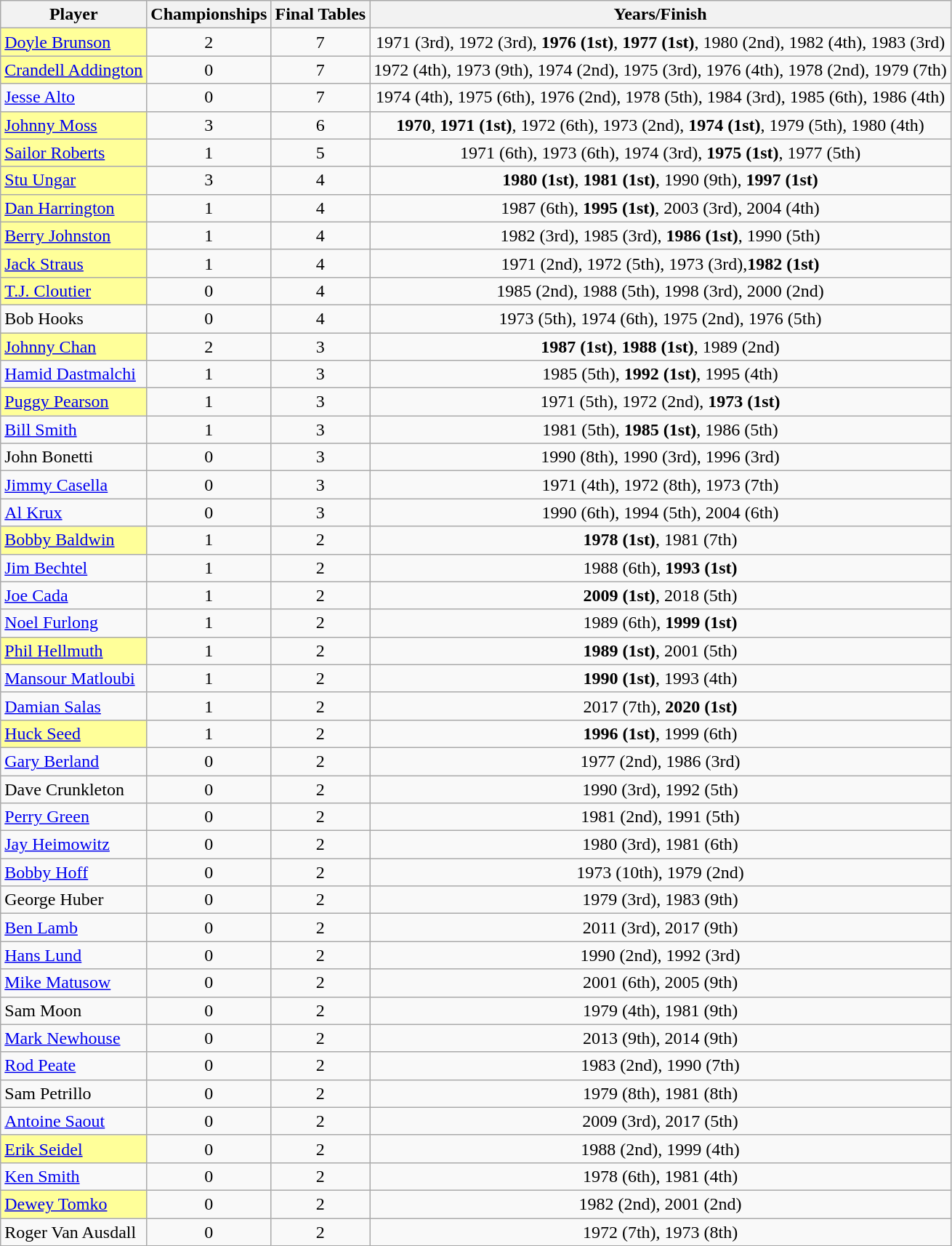<table class="wikitable sortable">
<tr>
<th>Player</th>
<th>Championships</th>
<th>Final Tables</th>
<th>Years/Finish</th>
</tr>
<tr>
<td style="background-color:#FFFF99"><a href='#'>Doyle Brunson</a></td>
<td align=center>2</td>
<td align=center>7</td>
<td align=center>1971 (3rd), 1972 (3rd), <strong>1976 (1st)</strong>, <strong>1977 (1st)</strong>, 1980 (2nd), 1982 (4th), 1983 (3rd)</td>
</tr>
<tr>
<td style="background-color:#FFFF99"><a href='#'>Crandell Addington</a></td>
<td align=center>0</td>
<td align=center>7</td>
<td align=center>1972 (4th), 1973 (9th), 1974 (2nd), 1975 (3rd), 1976 (4th), 1978 (2nd), 1979 (7th)</td>
</tr>
<tr>
<td><a href='#'>Jesse Alto</a></td>
<td align=center>0</td>
<td align=center>7</td>
<td align=center>1974 (4th), 1975 (6th), 1976 (2nd), 1978 (5th), 1984 (3rd), 1985 (6th), 1986 (4th)</td>
</tr>
<tr>
<td style="background-color:#FFFF99"><a href='#'>Johnny Moss</a></td>
<td align=center>3</td>
<td align=center>6</td>
<td align=center><strong>1970</strong>, <strong>1971 (1st)</strong>, 1972 (6th), 1973 (2nd), <strong>1974 (1st)</strong>, 1979 (5th), 1980 (4th)</td>
</tr>
<tr>
<td style="background-color:#FFFF99"><a href='#'>Sailor Roberts</a></td>
<td align=center>1</td>
<td align=center>5</td>
<td align=center>1971 (6th), 1973 (6th), 1974 (3rd), <strong>1975 (1st)</strong>, 1977 (5th)</td>
</tr>
<tr>
<td style="background-color:#FFFF99"><a href='#'>Stu Ungar</a></td>
<td align=center>3</td>
<td align=center>4</td>
<td align=center><strong>1980 (1st)</strong>, <strong>1981 (1st)</strong>, 1990 (9th), <strong>1997 (1st)</strong></td>
</tr>
<tr>
<td style="background-color:#FFFF99"><a href='#'>Dan Harrington</a></td>
<td align=center>1</td>
<td align=center>4</td>
<td align=center>1987 (6th), <strong>1995 (1st)</strong>, 2003 (3rd), 2004 (4th)</td>
</tr>
<tr>
<td style="background-color:#FFFF99"><a href='#'>Berry Johnston</a></td>
<td align=center>1</td>
<td align=center>4</td>
<td align=center>1982 (3rd), 1985 (3rd), <strong>1986 (1st)</strong>, 1990 (5th)</td>
</tr>
<tr>
<td style="background-color:#FFFF99"><a href='#'>Jack Straus</a></td>
<td align=center>1</td>
<td align=center>4</td>
<td align=center>1971 (2nd), 1972 (5th), 1973 (3rd),<strong>1982 (1st)</strong></td>
</tr>
<tr>
<td style="background-color:#FFFF99"><a href='#'>T.J. Cloutier</a></td>
<td align=center>0</td>
<td align=center>4</td>
<td align=center>1985 (2nd), 1988 (5th), 1998 (3rd), 2000 (2nd)</td>
</tr>
<tr>
<td>Bob Hooks</td>
<td align=center>0</td>
<td align=center>4</td>
<td align=center>1973 (5th), 1974 (6th), 1975 (2nd), 1976 (5th)</td>
</tr>
<tr>
<td style="background-color:#FFFF99"><a href='#'>Johnny Chan</a></td>
<td align=center>2</td>
<td align=center>3</td>
<td align=center><strong>1987 (1st)</strong>, <strong>1988 (1st)</strong>, 1989 (2nd)</td>
</tr>
<tr>
<td><a href='#'>Hamid Dastmalchi</a></td>
<td align=center>1</td>
<td align=center>3</td>
<td align=center>1985 (5th), <strong>1992 (1st)</strong>, 1995 (4th)</td>
</tr>
<tr>
<td style="background-color:#FFFF99"><a href='#'>Puggy Pearson</a></td>
<td align=center>1</td>
<td align=center>3</td>
<td align=center>1971 (5th), 1972 (2nd), <strong>1973 (1st)</strong></td>
</tr>
<tr>
<td><a href='#'>Bill Smith</a></td>
<td align=center>1</td>
<td align=center>3</td>
<td align=center>1981 (5th), <strong>1985 (1st)</strong>, 1986 (5th)</td>
</tr>
<tr>
<td>John Bonetti</td>
<td align=center>0</td>
<td align=center>3</td>
<td align=center>1990 (8th), 1990 (3rd), 1996 (3rd)</td>
</tr>
<tr>
<td><a href='#'>Jimmy Casella</a></td>
<td align=center>0</td>
<td align=center>3</td>
<td align=center>1971 (4th), 1972 (8th), 1973 (7th)</td>
</tr>
<tr>
<td><a href='#'>Al Krux</a></td>
<td align=center>0</td>
<td align=center>3</td>
<td align=center>1990 (6th), 1994 (5th), 2004 (6th)</td>
</tr>
<tr>
<td style="background-color:#FFFF99"><a href='#'>Bobby Baldwin</a></td>
<td align=center>1</td>
<td align=center>2</td>
<td align=center><strong>1978 (1st)</strong>, 1981 (7th)</td>
</tr>
<tr>
<td><a href='#'>Jim Bechtel</a></td>
<td align=center>1</td>
<td align=center>2</td>
<td align=center>1988 (6th), <strong>1993 (1st)</strong></td>
</tr>
<tr>
<td><a href='#'>Joe Cada</a></td>
<td align=center>1</td>
<td align=center>2</td>
<td align=center><strong>2009 (1st)</strong>, 2018 (5th)</td>
</tr>
<tr>
<td><a href='#'>Noel Furlong</a></td>
<td align=center>1</td>
<td align=center>2</td>
<td align=center>1989 (6th), <strong>1999 (1st)</strong></td>
</tr>
<tr>
<td style="background-color:#FFFF99"><a href='#'>Phil Hellmuth</a></td>
<td align=center>1</td>
<td align=center>2</td>
<td align=center><strong>1989 (1st)</strong>, 2001 (5th)</td>
</tr>
<tr>
<td><a href='#'>Mansour Matloubi</a></td>
<td align=center>1</td>
<td align=center>2</td>
<td align=center><strong>1990 (1st)</strong>, 1993 (4th)</td>
</tr>
<tr>
<td><a href='#'>Damian Salas</a></td>
<td align=center>1</td>
<td align=center>2</td>
<td align=center>2017 (7th), <strong>2020 (1st)</strong></td>
</tr>
<tr>
<td style="background-color:#FFFF99"><a href='#'>Huck Seed</a></td>
<td align=center>1</td>
<td align=center>2</td>
<td align=center><strong>1996 (1st)</strong>, 1999 (6th)</td>
</tr>
<tr>
<td><a href='#'>Gary Berland</a></td>
<td align=center>0</td>
<td align=center>2</td>
<td align=center>1977 (2nd), 1986 (3rd)</td>
</tr>
<tr>
<td>Dave Crunkleton</td>
<td align=center>0</td>
<td align=center>2</td>
<td align=center>1990 (3rd), 1992 (5th)</td>
</tr>
<tr>
<td><a href='#'>Perry Green</a></td>
<td align=center>0</td>
<td align=center>2</td>
<td align=center>1981 (2nd), 1991 (5th)</td>
</tr>
<tr>
<td><a href='#'>Jay Heimowitz</a></td>
<td align=center>0</td>
<td align=center>2</td>
<td align=center>1980 (3rd), 1981 (6th)</td>
</tr>
<tr>
<td><a href='#'>Bobby Hoff</a></td>
<td align=center>0</td>
<td align=center>2</td>
<td align=center>1973 (10th), 1979 (2nd)</td>
</tr>
<tr>
<td>George Huber</td>
<td align=center>0</td>
<td align=center>2</td>
<td align=center>1979 (3rd), 1983 (9th)</td>
</tr>
<tr>
<td><a href='#'>Ben Lamb</a></td>
<td align=center>0</td>
<td align=center>2</td>
<td align=center>2011 (3rd), 2017 (9th)</td>
</tr>
<tr>
<td><a href='#'>Hans Lund</a></td>
<td align=center>0</td>
<td align=center>2</td>
<td align=center>1990 (2nd), 1992 (3rd)</td>
</tr>
<tr>
<td><a href='#'>Mike Matusow</a></td>
<td align=center>0</td>
<td align=center>2</td>
<td align=center>2001 (6th), 2005 (9th)</td>
</tr>
<tr>
<td>Sam Moon</td>
<td align=center>0</td>
<td align=center>2</td>
<td align=center>1979 (4th), 1981 (9th)</td>
</tr>
<tr>
<td><a href='#'>Mark Newhouse</a></td>
<td align=center>0</td>
<td align=center>2</td>
<td align=center>2013 (9th), 2014 (9th)</td>
</tr>
<tr>
<td><a href='#'>Rod Peate</a></td>
<td align=center>0</td>
<td align=center>2</td>
<td align=center>1983 (2nd), 1990 (7th)</td>
</tr>
<tr>
<td>Sam Petrillo</td>
<td align=center>0</td>
<td align=center>2</td>
<td align=center>1979 (8th), 1981 (8th)</td>
</tr>
<tr>
<td><a href='#'>Antoine Saout</a></td>
<td align=center>0</td>
<td align=center>2</td>
<td align=center>2009 (3rd), 2017 (5th)</td>
</tr>
<tr>
<td style="background-color:#FFFF99"><a href='#'>Erik Seidel</a></td>
<td align=center>0</td>
<td align=center>2</td>
<td align=center>1988 (2nd), 1999 (4th)</td>
</tr>
<tr>
<td><a href='#'>Ken Smith</a></td>
<td align=center>0</td>
<td align=center>2</td>
<td align=center>1978 (6th), 1981 (4th)</td>
</tr>
<tr>
<td style="background-color:#FFFF99"><a href='#'>Dewey Tomko</a></td>
<td align=center>0</td>
<td align=center>2</td>
<td align=center>1982 (2nd), 2001 (2nd)</td>
</tr>
<tr>
<td>Roger Van Ausdall</td>
<td align=center>0</td>
<td align=center>2</td>
<td align=center>1972 (7th), 1973 (8th)</td>
</tr>
</table>
